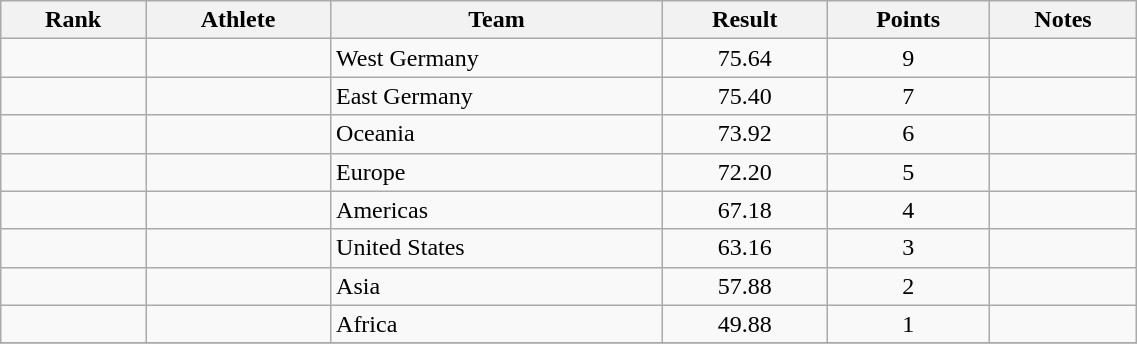<table class="wikitable sortable" style="text-align:center" width="60%">
<tr>
<th>Rank</th>
<th>Athlete</th>
<th>Team</th>
<th>Result</th>
<th>Points</th>
<th>Notes</th>
</tr>
<tr>
<td></td>
<td align="left"></td>
<td align=left>West Germany</td>
<td>75.64</td>
<td>9</td>
<td></td>
</tr>
<tr>
<td></td>
<td align="left"></td>
<td align=left>East Germany</td>
<td>75.40</td>
<td>7</td>
<td></td>
</tr>
<tr>
<td></td>
<td align="left"></td>
<td align=left>Oceania</td>
<td>73.92</td>
<td>6</td>
<td></td>
</tr>
<tr>
<td></td>
<td align="left"></td>
<td align=left>Europe</td>
<td>72.20</td>
<td>5</td>
<td></td>
</tr>
<tr>
<td></td>
<td align="left"></td>
<td align=left>Americas</td>
<td>67.18</td>
<td>4</td>
<td></td>
</tr>
<tr>
<td></td>
<td align="left"></td>
<td align=left>United States</td>
<td>63.16</td>
<td>3</td>
<td></td>
</tr>
<tr>
<td></td>
<td align="left"></td>
<td align=left>Asia</td>
<td>57.88</td>
<td>2</td>
<td></td>
</tr>
<tr>
<td></td>
<td align="left"></td>
<td align=left>Africa</td>
<td>49.88</td>
<td>1</td>
<td></td>
</tr>
<tr>
</tr>
</table>
